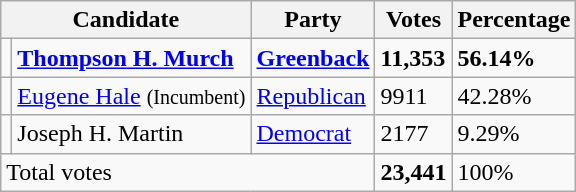<table class="wikitable">
<tr>
<th colspan="2">Candidate</th>
<th>Party</th>
<th>Votes</th>
<th>Percentage</th>
</tr>
<tr>
<td></td>
<td><strong><a href='#'>Thompson H. Murch</a></strong></td>
<td><strong><a href='#'>Greenback</a></strong></td>
<td><strong>11,353</strong></td>
<td><strong>56.14%</strong></td>
</tr>
<tr>
<td></td>
<td><a href='#'>Eugene Hale</a> <small>(Incumbent)</small></td>
<td><a href='#'>Republican</a></td>
<td>9911</td>
<td>42.28%</td>
</tr>
<tr>
<td></td>
<td>Joseph H. Martin</td>
<td><a href='#'>Democrat</a></td>
<td>2177</td>
<td>9.29%</td>
</tr>
<tr>
<td colspan="3">Total votes</td>
<td><strong>23,441</strong></td>
<td>100%</td>
</tr>
</table>
